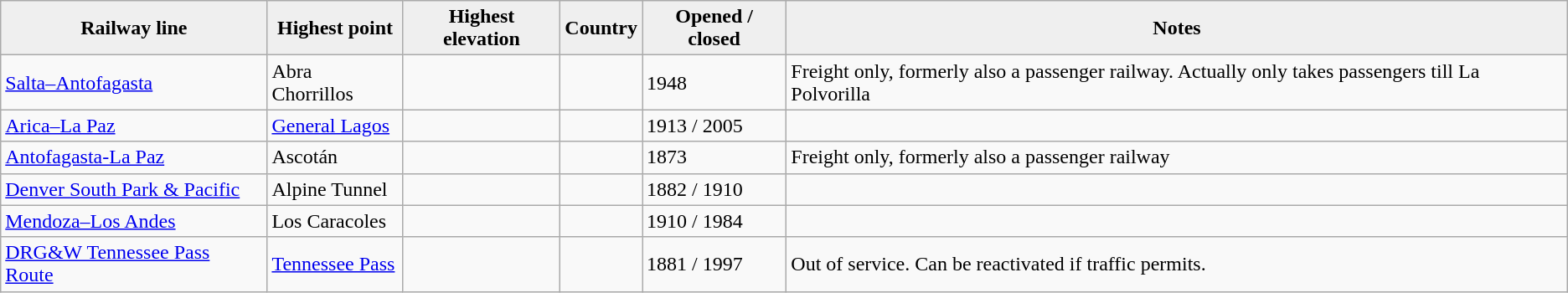<table class="wikitable">
<tr>
<th style="background:#efefef;">Railway line</th>
<th style="background:#efefef;">Highest point</th>
<th style="background:#efefef;">Highest elevation</th>
<th style="background:#efefef;">Country</th>
<th style="background:#efefef;">Opened / closed</th>
<th style="background:#efefef;">Notes</th>
</tr>
<tr>
<td><a href='#'>Salta–Antofagasta</a></td>
<td>Abra Chorrillos</td>
<td></td>
<td></td>
<td>1948</td>
<td>Freight only, formerly also a passenger railway. Actually only takes passengers till La Polvorilla</td>
</tr>
<tr>
<td><a href='#'>Arica–La Paz</a></td>
<td><a href='#'>General Lagos</a></td>
<td></td>
<td> <br></td>
<td>1913 / 2005</td>
<td></td>
</tr>
<tr>
<td><a href='#'>Antofagasta-La Paz</a></td>
<td>Ascotán</td>
<td></td>
<td> <br> </td>
<td>1873</td>
<td>Freight only, formerly also a passenger railway</td>
</tr>
<tr>
<td><a href='#'>Denver South Park & Pacific</a></td>
<td>Alpine Tunnel</td>
<td></td>
<td></td>
<td>1882 / 1910</td>
<td></td>
</tr>
<tr>
<td><a href='#'>Mendoza–Los Andes</a></td>
<td>Los Caracoles</td>
<td></td>
<td> <br> </td>
<td>1910 / 1984</td>
<td></td>
</tr>
<tr>
<td><a href='#'>DRG&W Tennessee Pass Route</a></td>
<td><a href='#'>Tennessee Pass</a></td>
<td></td>
<td></td>
<td>1881 / 1997</td>
<td>Out of service. Can be reactivated if traffic permits.</td>
</tr>
</table>
